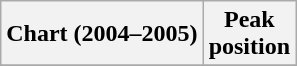<table class="wikitable sortable">
<tr>
<th>Chart (2004–2005)</th>
<th>Peak<br>position</th>
</tr>
<tr>
</tr>
</table>
